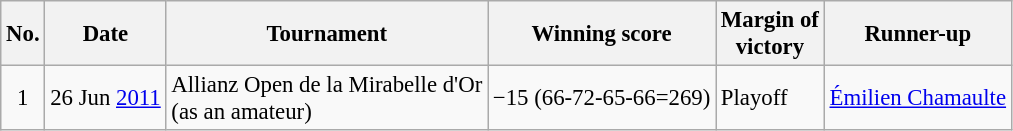<table class="wikitable" style="font-size:95%;">
<tr>
<th>No.</th>
<th>Date</th>
<th>Tournament</th>
<th>Winning score</th>
<th>Margin of<br>victory</th>
<th>Runner-up</th>
</tr>
<tr>
<td align=center>1</td>
<td align=right>26 Jun <a href='#'>2011</a></td>
<td>Allianz Open de la Mirabelle d'Or<br>(as an amateur)</td>
<td>−15 (66-72-65-66=269)</td>
<td>Playoff</td>
<td> <a href='#'>Émilien Chamaulte</a></td>
</tr>
</table>
